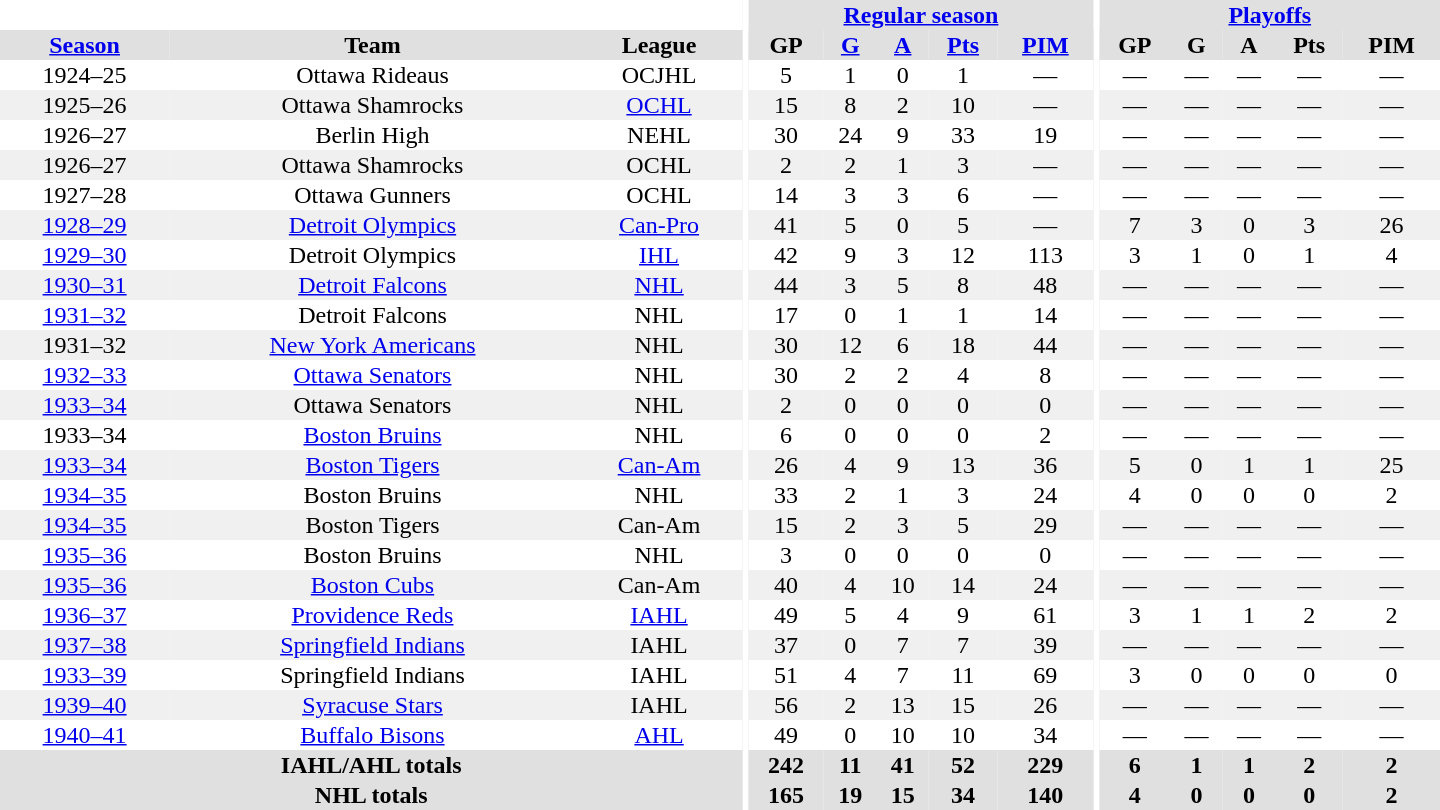<table border="0" cellpadding="1" cellspacing="0" style="text-align:center; width:60em">
<tr bgcolor="#e0e0e0">
<th colspan="3" bgcolor="#ffffff"></th>
<th rowspan="100" bgcolor="#ffffff"></th>
<th colspan="5"><a href='#'>Regular season</a></th>
<th rowspan="100" bgcolor="#ffffff"></th>
<th colspan="5"><a href='#'>Playoffs</a></th>
</tr>
<tr bgcolor="#e0e0e0">
<th><a href='#'>Season</a></th>
<th>Team</th>
<th>League</th>
<th>GP</th>
<th><a href='#'>G</a></th>
<th><a href='#'>A</a></th>
<th><a href='#'>Pts</a></th>
<th><a href='#'>PIM</a></th>
<th>GP</th>
<th>G</th>
<th>A</th>
<th>Pts</th>
<th>PIM</th>
</tr>
<tr>
<td>1924–25</td>
<td>Ottawa Rideaus</td>
<td>OCJHL</td>
<td>5</td>
<td>1</td>
<td>0</td>
<td>1</td>
<td>—</td>
<td>—</td>
<td>—</td>
<td>—</td>
<td>—</td>
<td>—</td>
</tr>
<tr bgcolor="#f0f0f0">
<td>1925–26</td>
<td>Ottawa Shamrocks</td>
<td><a href='#'>OCHL</a></td>
<td>15</td>
<td>8</td>
<td>2</td>
<td>10</td>
<td>—</td>
<td>—</td>
<td>—</td>
<td>—</td>
<td>—</td>
<td>—</td>
</tr>
<tr>
<td>1926–27</td>
<td>Berlin High</td>
<td>NEHL</td>
<td>30</td>
<td>24</td>
<td>9</td>
<td>33</td>
<td>19</td>
<td>—</td>
<td>—</td>
<td>—</td>
<td>—</td>
<td>—</td>
</tr>
<tr bgcolor="#f0f0f0">
<td>1926–27</td>
<td>Ottawa Shamrocks</td>
<td>OCHL</td>
<td>2</td>
<td>2</td>
<td>1</td>
<td>3</td>
<td>—</td>
<td>—</td>
<td>—</td>
<td>—</td>
<td>—</td>
<td>—</td>
</tr>
<tr>
<td>1927–28</td>
<td>Ottawa Gunners</td>
<td>OCHL</td>
<td>14</td>
<td>3</td>
<td>3</td>
<td>6</td>
<td>—</td>
<td>—</td>
<td>—</td>
<td>—</td>
<td>—</td>
<td>—</td>
</tr>
<tr bgcolor="#f0f0f0">
<td><a href='#'>1928–29</a></td>
<td><a href='#'>Detroit Olympics</a></td>
<td><a href='#'>Can-Pro</a></td>
<td>41</td>
<td>5</td>
<td>0</td>
<td>5</td>
<td>—</td>
<td>7</td>
<td>3</td>
<td>0</td>
<td>3</td>
<td>26</td>
</tr>
<tr>
<td><a href='#'>1929–30</a></td>
<td>Detroit Olympics</td>
<td><a href='#'>IHL</a></td>
<td>42</td>
<td>9</td>
<td>3</td>
<td>12</td>
<td>113</td>
<td>3</td>
<td>1</td>
<td>0</td>
<td>1</td>
<td>4</td>
</tr>
<tr bgcolor="#f0f0f0">
<td><a href='#'>1930–31</a></td>
<td><a href='#'>Detroit Falcons</a></td>
<td><a href='#'>NHL</a></td>
<td>44</td>
<td>3</td>
<td>5</td>
<td>8</td>
<td>48</td>
<td>—</td>
<td>—</td>
<td>—</td>
<td>—</td>
<td>—</td>
</tr>
<tr>
<td><a href='#'>1931–32</a></td>
<td>Detroit Falcons</td>
<td>NHL</td>
<td>17</td>
<td>0</td>
<td>1</td>
<td>1</td>
<td>14</td>
<td>—</td>
<td>—</td>
<td>—</td>
<td>—</td>
<td>—</td>
</tr>
<tr bgcolor="#f0f0f0">
<td>1931–32</td>
<td><a href='#'>New York Americans</a></td>
<td>NHL</td>
<td>30</td>
<td>12</td>
<td>6</td>
<td>18</td>
<td>44</td>
<td>—</td>
<td>—</td>
<td>—</td>
<td>—</td>
<td>—</td>
</tr>
<tr>
<td><a href='#'>1932–33</a></td>
<td><a href='#'>Ottawa Senators</a></td>
<td>NHL</td>
<td>30</td>
<td>2</td>
<td>2</td>
<td>4</td>
<td>8</td>
<td>—</td>
<td>—</td>
<td>—</td>
<td>—</td>
<td>—</td>
</tr>
<tr bgcolor="#f0f0f0">
<td><a href='#'>1933–34</a></td>
<td>Ottawa Senators</td>
<td>NHL</td>
<td>2</td>
<td>0</td>
<td>0</td>
<td>0</td>
<td>0</td>
<td>—</td>
<td>—</td>
<td>—</td>
<td>—</td>
<td>—</td>
</tr>
<tr>
<td>1933–34</td>
<td><a href='#'>Boston Bruins</a></td>
<td>NHL</td>
<td>6</td>
<td>0</td>
<td>0</td>
<td>0</td>
<td>2</td>
<td>—</td>
<td>—</td>
<td>—</td>
<td>—</td>
<td>—</td>
</tr>
<tr bgcolor="#f0f0f0">
<td><a href='#'>1933–34</a></td>
<td><a href='#'>Boston Tigers</a></td>
<td><a href='#'>Can-Am</a></td>
<td>26</td>
<td>4</td>
<td>9</td>
<td>13</td>
<td>36</td>
<td>5</td>
<td>0</td>
<td>1</td>
<td>1</td>
<td>25</td>
</tr>
<tr>
<td><a href='#'>1934–35</a></td>
<td>Boston Bruins</td>
<td>NHL</td>
<td>33</td>
<td>2</td>
<td>1</td>
<td>3</td>
<td>24</td>
<td>4</td>
<td>0</td>
<td>0</td>
<td>0</td>
<td>2</td>
</tr>
<tr bgcolor="#f0f0f0">
<td><a href='#'>1934–35</a></td>
<td>Boston Tigers</td>
<td>Can-Am</td>
<td>15</td>
<td>2</td>
<td>3</td>
<td>5</td>
<td>29</td>
<td>—</td>
<td>—</td>
<td>—</td>
<td>—</td>
<td>—</td>
</tr>
<tr>
<td><a href='#'>1935–36</a></td>
<td>Boston Bruins</td>
<td>NHL</td>
<td>3</td>
<td>0</td>
<td>0</td>
<td>0</td>
<td>0</td>
<td>—</td>
<td>—</td>
<td>—</td>
<td>—</td>
<td>—</td>
</tr>
<tr bgcolor="#f0f0f0">
<td><a href='#'>1935–36</a></td>
<td><a href='#'>Boston Cubs</a></td>
<td>Can-Am</td>
<td>40</td>
<td>4</td>
<td>10</td>
<td>14</td>
<td>24</td>
<td>—</td>
<td>—</td>
<td>—</td>
<td>—</td>
<td>—</td>
</tr>
<tr>
<td><a href='#'>1936–37</a></td>
<td><a href='#'>Providence Reds</a></td>
<td><a href='#'>IAHL</a></td>
<td>49</td>
<td>5</td>
<td>4</td>
<td>9</td>
<td>61</td>
<td>3</td>
<td>1</td>
<td>1</td>
<td>2</td>
<td>2</td>
</tr>
<tr bgcolor="#f0f0f0">
<td><a href='#'>1937–38</a></td>
<td><a href='#'>Springfield Indians</a></td>
<td>IAHL</td>
<td>37</td>
<td>0</td>
<td>7</td>
<td>7</td>
<td>39</td>
<td>—</td>
<td>—</td>
<td>—</td>
<td>—</td>
<td>—</td>
</tr>
<tr>
<td><a href='#'>1933–39</a></td>
<td>Springfield Indians</td>
<td>IAHL</td>
<td>51</td>
<td>4</td>
<td>7</td>
<td>11</td>
<td>69</td>
<td>3</td>
<td>0</td>
<td>0</td>
<td>0</td>
<td>0</td>
</tr>
<tr bgcolor="#f0f0f0">
<td><a href='#'>1939–40</a></td>
<td><a href='#'>Syracuse Stars</a></td>
<td>IAHL</td>
<td>56</td>
<td>2</td>
<td>13</td>
<td>15</td>
<td>26</td>
<td>—</td>
<td>—</td>
<td>—</td>
<td>—</td>
<td>—</td>
</tr>
<tr>
<td><a href='#'>1940–41</a></td>
<td><a href='#'>Buffalo Bisons</a></td>
<td><a href='#'>AHL</a></td>
<td>49</td>
<td>0</td>
<td>10</td>
<td>10</td>
<td>34</td>
<td>—</td>
<td>—</td>
<td>—</td>
<td>—</td>
<td>—</td>
</tr>
<tr bgcolor="#e0e0e0">
<th colspan="3">IAHL/AHL totals</th>
<th>242</th>
<th>11</th>
<th>41</th>
<th>52</th>
<th>229</th>
<th>6</th>
<th>1</th>
<th>1</th>
<th>2</th>
<th>2</th>
</tr>
<tr bgcolor="#e0e0e0">
<th colspan="3">NHL totals</th>
<th>165</th>
<th>19</th>
<th>15</th>
<th>34</th>
<th>140</th>
<th>4</th>
<th>0</th>
<th>0</th>
<th>0</th>
<th>2</th>
</tr>
</table>
